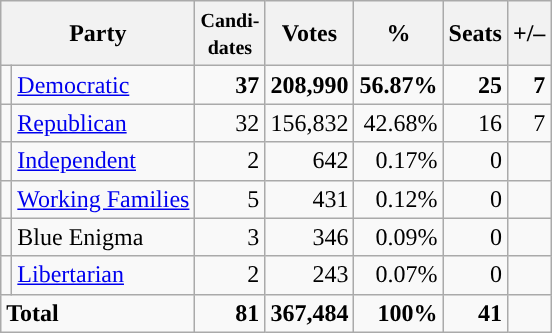<table class="wikitable" style="font-size:100%; text-align:right;">
<tr>
<th colspan=2>Party</th>
<th><small>Candi-<br>dates</small></th>
<th>Votes</th>
<th>%</th>
<th>Seats</th>
<th>+/–</th>
</tr>
<tr>
<td style="background:"></td>
<td align=left><a href='#'>Democratic</a></td>
<td><strong>37</strong></td>
<td><strong>208,990</strong></td>
<td><strong>56.87%</strong></td>
<td><strong>25</strong></td>
<td><strong>7</strong></td>
</tr>
<tr>
<td style="background:"></td>
<td align=left><a href='#'>Republican</a></td>
<td>32</td>
<td>156,832</td>
<td>42.68%</td>
<td>16</td>
<td>7</td>
</tr>
<tr>
<td style="background:"></td>
<td align=left><a href='#'>Independent</a></td>
<td>2</td>
<td>642</td>
<td>0.17%</td>
<td>0</td>
<td></td>
</tr>
<tr>
<td style="background:"></td>
<td align=left><a href='#'>Working Families</a></td>
<td>5</td>
<td>431</td>
<td>0.12%</td>
<td>0</td>
<td></td>
</tr>
<tr>
<td style="background:"></td>
<td align=left>Blue Enigma</td>
<td>3</td>
<td>346</td>
<td>0.09%</td>
<td>0</td>
<td></td>
</tr>
<tr>
<td style="background:"></td>
<td align=left><a href='#'>Libertarian</a></td>
<td>2</td>
<td>243</td>
<td>0.07%</td>
<td>0</td>
<td></td>
</tr>
<tr style="font-weight:bold">
<td colspan=2 align=left>Total</td>
<td>81</td>
<td>367,484</td>
<td>100%</td>
<td>41</td>
<td></td>
</tr>
</table>
